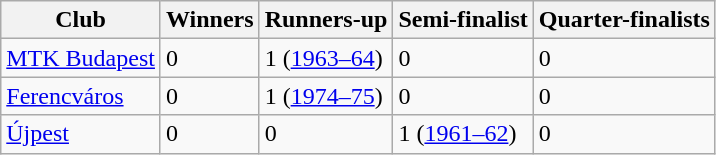<table class="wikitable">
<tr>
<th>Club</th>
<th>Winners</th>
<th>Runners-up</th>
<th>Semi-finalist</th>
<th>Quarter-finalists</th>
</tr>
<tr>
<td><a href='#'>MTK Budapest</a></td>
<td>0</td>
<td>1 (<a href='#'>1963–64</a>)</td>
<td>0</td>
<td>0</td>
</tr>
<tr>
<td><a href='#'>Ferencváros</a></td>
<td>0</td>
<td>1 (<a href='#'>1974–75</a>)</td>
<td>0</td>
<td>0</td>
</tr>
<tr>
<td><a href='#'>Újpest</a></td>
<td>0</td>
<td>0</td>
<td>1 (<a href='#'>1961–62</a>)</td>
<td>0</td>
</tr>
</table>
